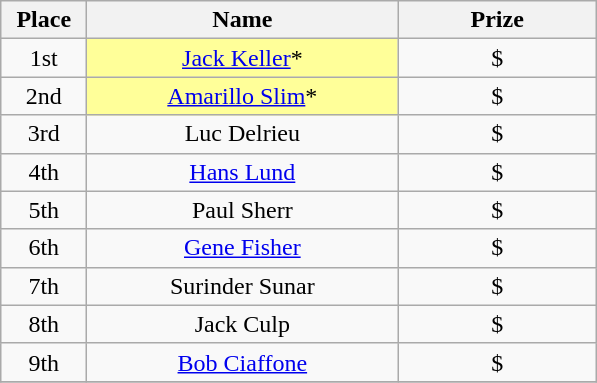<table class="wikitable">
<tr>
<th width="50">Place</th>
<th width="200">Name</th>
<th width="125">Prize</th>
</tr>
<tr>
<td align = "center">1st</td>
<td align = "center" bgcolor="#FFFF99"><a href='#'>Jack Keller</a>*</td>
<td align = "center">$</td>
</tr>
<tr>
<td align = "center">2nd</td>
<td align = "center" bgcolor="#FFFF99"><a href='#'>Amarillo Slim</a>*</td>
<td align = "center">$</td>
</tr>
<tr>
<td align = "center">3rd</td>
<td align = "center">Luc Delrieu</td>
<td align = "center">$</td>
</tr>
<tr>
<td align = "center">4th</td>
<td align = "center"><a href='#'>Hans Lund</a></td>
<td align = "center">$</td>
</tr>
<tr>
<td align = "center">5th</td>
<td align = "center">Paul Sherr</td>
<td align = "center">$</td>
</tr>
<tr>
<td align = "center">6th</td>
<td align = "center"><a href='#'>Gene Fisher</a></td>
<td align = "center">$</td>
</tr>
<tr>
<td align = "center">7th</td>
<td align = "center">Surinder Sunar</td>
<td align = "center">$</td>
</tr>
<tr>
<td align = "center">8th</td>
<td align = "center">Jack Culp</td>
<td align = "center">$</td>
</tr>
<tr>
<td align = "center">9th</td>
<td align = "center"><a href='#'>Bob Ciaffone</a></td>
<td align = "center">$</td>
</tr>
<tr>
</tr>
</table>
